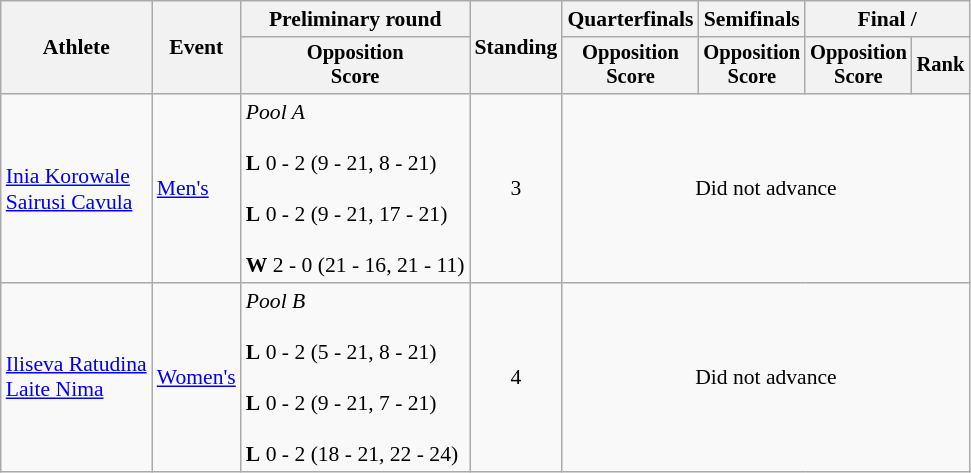<table class=wikitable style="font-size:90%">
<tr>
<th rowspan="2">Athlete</th>
<th rowspan="2">Event</th>
<th>Preliminary round</th>
<th rowspan="2">Standing</th>
<th>Quarterfinals</th>
<th>Semifinals</th>
<th colspan=2>Final / </th>
</tr>
<tr style="font-size:95%">
<th>Opposition<br>Score</th>
<th>Opposition<br>Score</th>
<th>Opposition<br>Score</th>
<th>Opposition<br>Score</th>
<th>Rank</th>
</tr>
<tr align=center>
<td align=left><a href='#'>Inia Korowale</a><br><a href='#'>Sairusi Cavula</a></td>
<td align=left><a href='#'>Men's</a></td>
<td align=left><em>Pool A</em><br><br><strong>L</strong> 0 - 2 (9 - 21, 8 - 21)<br><br><strong>L</strong> 0 - 2 (9 - 21, 17 - 21)<br><br><strong>W</strong> 2 - 0 (21 - 16, 21 - 11)</td>
<td>3</td>
<td colspan=4>Did not advance</td>
</tr>
<tr align=center>
<td align=left><a href='#'>Iliseva Ratudina</a><br><a href='#'>Laite Nima</a></td>
<td align=left><a href='#'>Women's</a></td>
<td align=left><em>Pool B</em><br><br><strong>L</strong> 0 - 2 (5 - 21, 8 - 21)<br><br><strong>L</strong> 0 - 2 (9 - 21, 7 - 21)<br><br><strong>L</strong> 0 - 2 (18 - 21, 22 - 24)</td>
<td>4</td>
<td colspan=4>Did not advance</td>
</tr>
</table>
